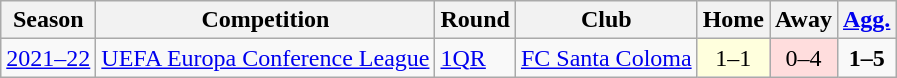<table class="wikitable">
<tr>
<th>Season</th>
<th>Competition</th>
<th>Round</th>
<th>Club</th>
<th>Home</th>
<th>Away</th>
<th><a href='#'>Agg.</a></th>
</tr>
<tr>
<td><a href='#'>2021–22</a></td>
<td><a href='#'>UEFA Europa Conference League</a></td>
<td><a href='#'>1QR</a></td>
<td> <a href='#'>FC Santa Coloma</a></td>
<td bgcolor="#ffffdd" style="text-align:center;">1–1</td>
<td bgcolor="#ffdddd" style="text-align:center;">0–4</td>
<td style="text-align:center;"><strong>1–5</strong></td>
</tr>
</table>
